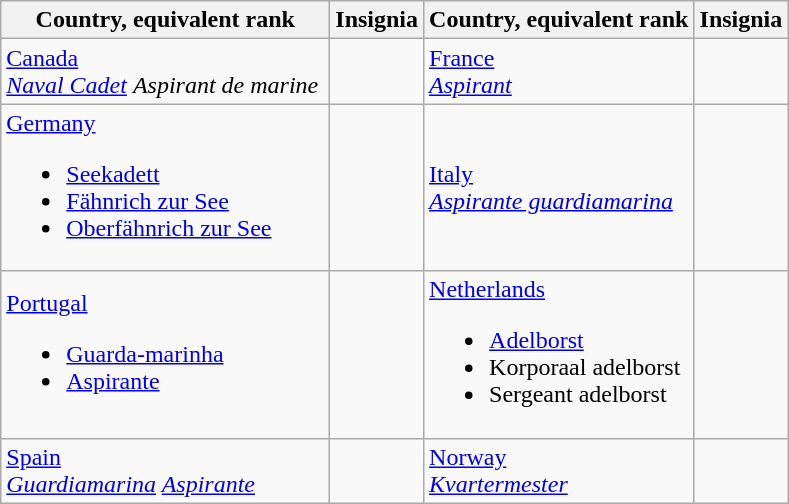<table class="wikitable">
<tr>
<th>Country, equivalent rank</th>
<th>Insignia</th>
<th>Country, equivalent rank</th>
<th>Insignia</th>
</tr>
<tr>
<td><a href='#'>Canada</a><br><em><a href='#'>Naval Cadet</a></em> <em>Aspirant de marine</em> </td>
<td></td>
<td><a href='#'>France</a><br><em><a href='#'>Aspirant</a></em> </td>
<td></td>
</tr>
<tr>
<td><a href='#'>Germany</a><br><ul><li><a href='#'>Seekadett</a></li><li><a href='#'>Fähnrich zur See</a></li><li><a href='#'>Oberfähnrich zur See</a> </li></ul></td>
<td></td>
<td><a href='#'>Italy</a><br><em><a href='#'>Aspirante guardiamarina</a></em> </td>
<td></td>
</tr>
<tr>
<td><a href='#'>Portugal</a><br><ul><li><a href='#'>Guarda-marinha</a></li><li><a href='#'>Aspirante</a> </li></ul></td>
<td></td>
<td><a href='#'>Netherlands</a><br><ul><li><a href='#'>Adelborst</a> </li><li>Korporaal adelborst</li><li>Sergeant adelborst</li></ul></td>
<td></td>
</tr>
<tr>
<td><a href='#'>Spain</a><br><em><a href='#'>Guardiamarina</a> <a href='#'>Aspirante</a></em> </td>
<td></td>
<td><a href='#'>Norway</a><br><em><a href='#'>Kvartermester</a></em> </td>
<td></td>
</tr>
</table>
